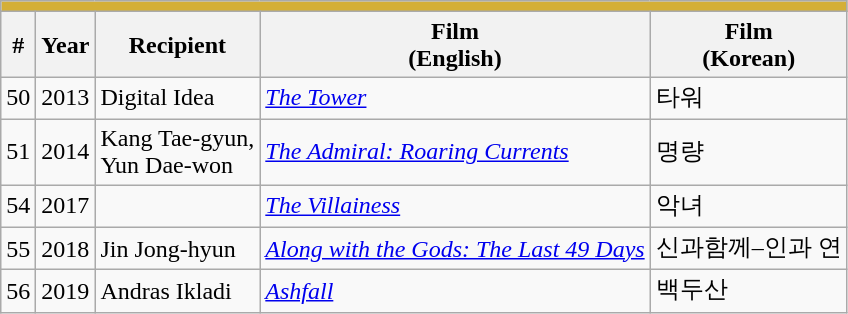<table class="wikitable collapsible collapsed">
<tr>
<th colspan="5" style="background: #D4AF37;"></th>
</tr>
<tr>
<th>#</th>
<th>Year</th>
<th>Recipient</th>
<th>Film<br>(English)</th>
<th>Film<br>(Korean)</th>
</tr>
<tr>
<td>50</td>
<td>2013</td>
<td>Digital Idea</td>
<td><em><a href='#'>The Tower</a></em></td>
<td>타워</td>
</tr>
<tr>
<td>51</td>
<td>2014</td>
<td>Kang Tae-gyun,<br>Yun Dae-won</td>
<td><em><a href='#'>The Admiral: Roaring Currents</a></em></td>
<td>명량</td>
</tr>
<tr>
<td>54</td>
<td>2017</td>
<td></td>
<td><em><a href='#'>The Villainess</a></em></td>
<td>악녀</td>
</tr>
<tr>
<td>55</td>
<td>2018</td>
<td>Jin Jong-hyun</td>
<td><em><a href='#'>Along with the Gods: The Last 49 Days</a></em></td>
<td>신과함께–인과 연</td>
</tr>
<tr>
<td>56</td>
<td>2019</td>
<td>Andras Ikladi</td>
<td><em><a href='#'>Ashfall</a></em></td>
<td>백두산</td>
</tr>
</table>
